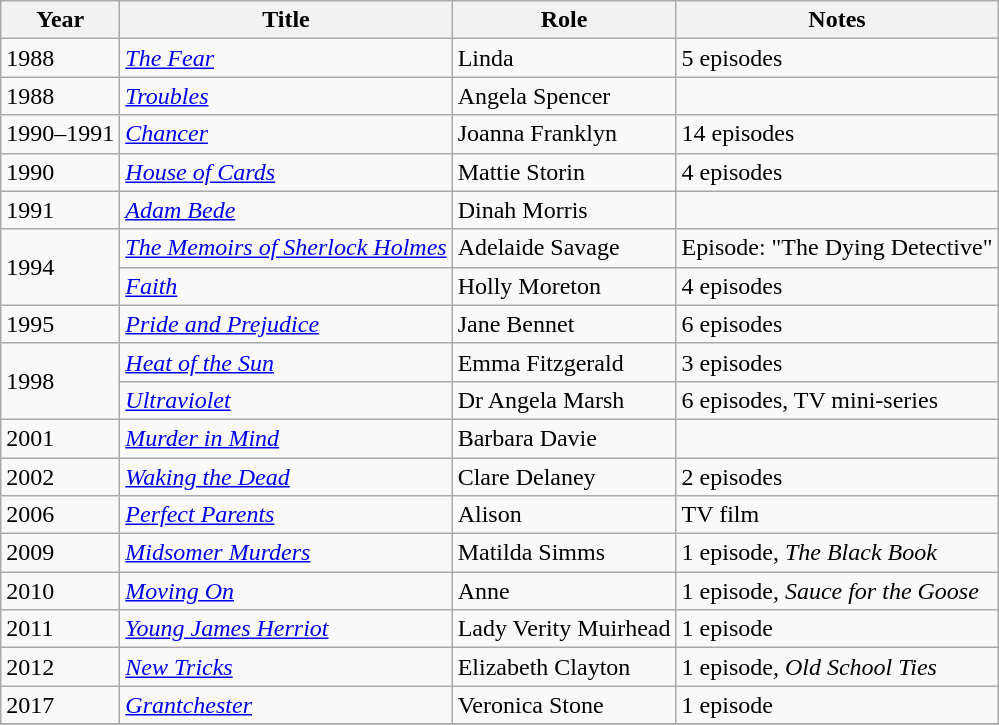<table class="wikitable sortable">
<tr>
<th>Year</th>
<th>Title</th>
<th>Role</th>
<th>Notes</th>
</tr>
<tr>
<td>1988</td>
<td><em><a href='#'>The Fear</a></em></td>
<td>Linda</td>
<td>5 episodes</td>
</tr>
<tr>
<td>1988</td>
<td><em><a href='#'>Troubles</a></em></td>
<td>Angela Spencer</td>
<td></td>
</tr>
<tr>
<td>1990–1991</td>
<td><em><a href='#'>Chancer</a></em></td>
<td>Joanna Franklyn</td>
<td>14 episodes</td>
</tr>
<tr>
<td>1990</td>
<td><em><a href='#'>House of Cards</a></em></td>
<td>Mattie Storin</td>
<td>4 episodes</td>
</tr>
<tr>
<td>1991</td>
<td><em><a href='#'>Adam Bede</a></em></td>
<td>Dinah Morris</td>
<td></td>
</tr>
<tr>
<td rowspan="2">1994</td>
<td><em><a href='#'>The Memoirs of Sherlock Holmes</a></em></td>
<td>Adelaide Savage</td>
<td>Episode: "The Dying Detective"</td>
</tr>
<tr>
<td><em><a href='#'>Faith</a></em></td>
<td>Holly Moreton</td>
<td>4 episodes</td>
</tr>
<tr>
<td>1995</td>
<td><em><a href='#'>Pride and Prejudice</a></em></td>
<td>Jane Bennet</td>
<td>6 episodes</td>
</tr>
<tr>
<td rowspan="2">1998</td>
<td><em><a href='#'>Heat of the Sun</a></em></td>
<td>Emma Fitzgerald</td>
<td>3 episodes</td>
</tr>
<tr>
<td><em><a href='#'>Ultraviolet</a></em></td>
<td>Dr Angela Marsh</td>
<td>6 episodes, TV mini-series</td>
</tr>
<tr>
<td>2001</td>
<td><em><a href='#'>Murder in Mind</a></em></td>
<td>Barbara Davie</td>
<td></td>
</tr>
<tr>
<td>2002</td>
<td><em><a href='#'>Waking the Dead</a></em></td>
<td>Clare Delaney</td>
<td>2 episodes</td>
</tr>
<tr>
<td>2006</td>
<td><em><a href='#'>Perfect Parents</a></em></td>
<td>Alison</td>
<td>TV film</td>
</tr>
<tr>
<td>2009</td>
<td><em><a href='#'>Midsomer Murders</a></em></td>
<td>Matilda Simms</td>
<td>1 episode, <em>The Black Book</em></td>
</tr>
<tr>
<td>2010</td>
<td><em><a href='#'>Moving On</a></em></td>
<td>Anne</td>
<td>1 episode, <em>Sauce for the Goose</em></td>
</tr>
<tr>
<td>2011</td>
<td><em><a href='#'>Young James Herriot</a></em></td>
<td>Lady Verity Muirhead</td>
<td>1 episode</td>
</tr>
<tr>
<td>2012</td>
<td><em><a href='#'>New Tricks</a></em></td>
<td>Elizabeth Clayton</td>
<td>1 episode, <em>Old School Ties</em></td>
</tr>
<tr>
<td>2017</td>
<td><em><a href='#'>Grantchester</a></em></td>
<td>Veronica Stone</td>
<td>1 episode</td>
</tr>
<tr>
</tr>
</table>
